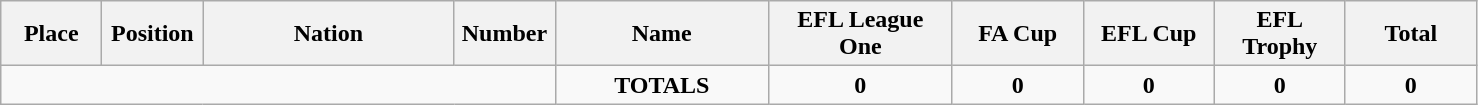<table class="wikitable" style="text-align: center;">
<tr>
<th width=60>Place</th>
<th width=60>Position</th>
<th width=160>Nation</th>
<th width=60>Number</th>
<th width=135>Name</th>
<th width=115>EFL League One</th>
<th width=80>FA Cup</th>
<th width=80>EFL Cup</th>
<th width=80>EFL Trophy</th>
<th width=80>Total</th>
</tr>
<tr>
<td colspan="4"></td>
<td><strong>TOTALS</strong></td>
<td><strong>0</strong></td>
<td><strong>0</strong></td>
<td><strong>0</strong></td>
<td><strong>0</strong></td>
<td><strong>0</strong></td>
</tr>
</table>
